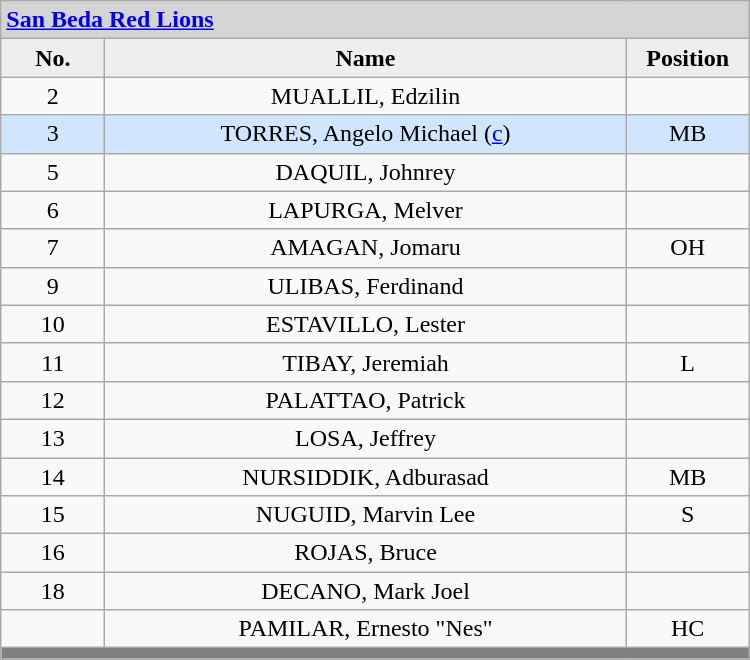<table class='wikitable mw-collapsible mw-collapsed' style="text-align: center; width: 500px; border: none">
<tr>
<th style="background:#D4D4D4; text-align:left;" colspan=3><a href='#'>San Beda Red Lions</a></th>
</tr>
<tr style="background:#EEEEEE; font-weight:bold;">
<td width=10%>No.</td>
<td width=50%>Name</td>
<td width=10%>Position</td>
</tr>
<tr>
<td>2</td>
<td>MUALLIL, Edzilin</td>
<td></td>
</tr>
<tr style="background: #D0E6FF;">
<td>3</td>
<td>TORRES, Angelo Michael (<a href='#'>c</a>)</td>
<td>MB</td>
</tr>
<tr>
<td>5</td>
<td>DAQUIL, Johnrey</td>
<td></td>
</tr>
<tr>
<td>6</td>
<td>LAPURGA, Melver</td>
<td></td>
</tr>
<tr>
<td>7</td>
<td>AMAGAN, Jomaru</td>
<td>OH</td>
</tr>
<tr>
<td>9</td>
<td>ULIBAS, Ferdinand</td>
<td></td>
</tr>
<tr>
<td>10</td>
<td>ESTAVILLO, Lester</td>
<td></td>
</tr>
<tr>
<td>11</td>
<td>TIBAY, Jeremiah</td>
<td>L</td>
</tr>
<tr>
<td>12</td>
<td>PALATTAO, Patrick</td>
<td></td>
</tr>
<tr>
<td>13</td>
<td>LOSA, Jeffrey</td>
<td></td>
</tr>
<tr>
<td>14</td>
<td>NURSIDDIK, Adburasad</td>
<td>MB</td>
</tr>
<tr>
<td>15</td>
<td>NUGUID, Marvin Lee</td>
<td>S</td>
</tr>
<tr>
<td>16</td>
<td>ROJAS, Bruce</td>
<td></td>
</tr>
<tr>
<td>18</td>
<td>DECANO, Mark Joel</td>
<td></td>
</tr>
<tr>
<td></td>
<td>PAMILAR, Ernesto "Nes"</td>
<td>HC</td>
</tr>
<tr>
<th style='background: grey;' colspan=3></th>
</tr>
</table>
